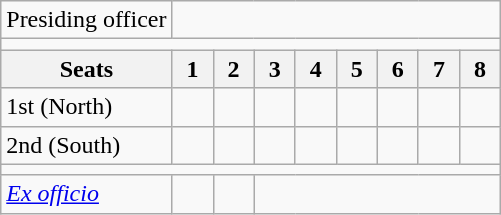<table class=wikitable style="display: inline-table;">
<tr>
<td>Presiding officer</td>
<td colspan=9 bgcolor=></td>
</tr>
<tr>
<td colspan=9></td>
</tr>
<tr>
<th>Seats</th>
<th width=20px>1</th>
<th width=20px>2</th>
<th width=20px>3</th>
<th width=20px>4</th>
<th width=20px>5</th>
<th width=20px>6</th>
<th width=20px>7</th>
<th width=20px>8</th>
</tr>
<tr>
<td>1st (North)</td>
<td></td>
<td></td>
<td></td>
<td></td>
<td></td>
<td></td>
<td></td>
<td></td>
</tr>
<tr>
<td>2nd (South)</td>
<td></td>
<td></td>
<td></td>
<td></td>
<td></td>
<td></td>
<td></td>
<td></td>
</tr>
<tr>
<td colspan=9></td>
</tr>
<tr>
<td><em><a href='#'>Ex officio</a></em></td>
<td></td>
<td></td>
</tr>
</table>
